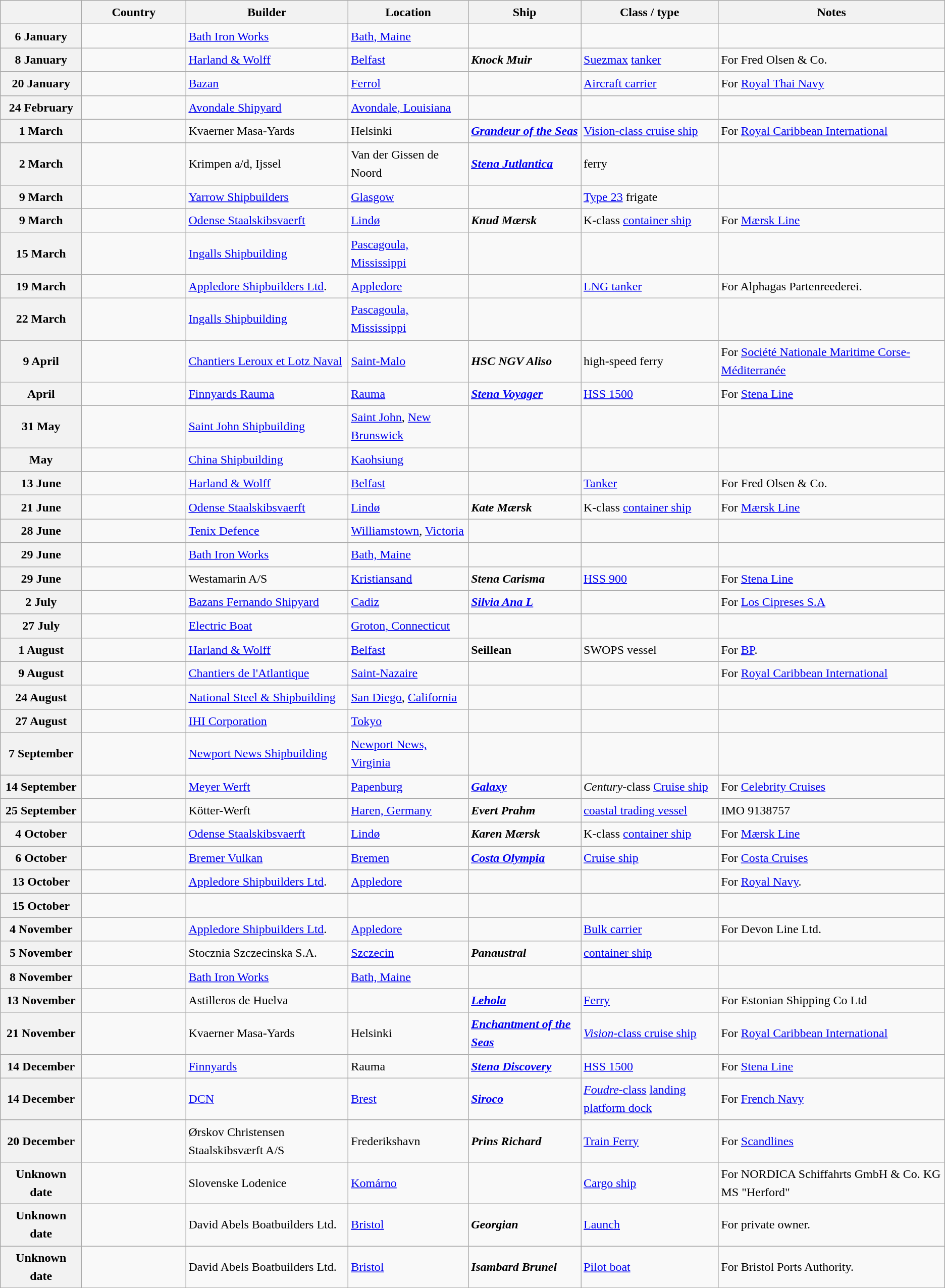<table class="wikitable sortable" style="font-size:1.00em; line-height:1.5em;">
<tr>
<th width="100"></th>
<th width="130">Country</th>
<th>Builder</th>
<th>Location</th>
<th>Ship</th>
<th>Class / type</th>
<th>Notes</th>
</tr>
<tr>
<th>6 January</th>
<td></td>
<td><a href='#'>Bath Iron Works</a></td>
<td><a href='#'>Bath, Maine</a></td>
<td><strong></strong></td>
<td></td>
<td></td>
</tr>
<tr ---->
<th>8 January</th>
<td></td>
<td><a href='#'>Harland & Wolff</a></td>
<td><a href='#'>Belfast</a></td>
<td><strong><em>Knock Muir</em></strong></td>
<td><a href='#'>Suezmax</a> <a href='#'>tanker</a></td>
<td>For Fred Olsen & Co.</td>
</tr>
<tr>
<th>20 January</th>
<td></td>
<td><a href='#'>Bazan</a></td>
<td><a href='#'>Ferrol</a></td>
<td><strong></strong></td>
<td><a href='#'>Aircraft carrier</a></td>
<td>For <a href='#'>Royal Thai Navy</a></td>
</tr>
<tr>
<th>24 February</th>
<td></td>
<td><a href='#'>Avondale Shipyard</a></td>
<td><a href='#'>Avondale, Louisiana</a></td>
<td><strong></strong></td>
<td></td>
<td></td>
</tr>
<tr>
<th>1 March</th>
<td></td>
<td>Kvaerner Masa-Yards</td>
<td>Helsinki</td>
<td><strong><em><a href='#'>Grandeur of the Seas</a></em></strong></td>
<td><a href='#'>Vision-class cruise ship</a></td>
<td>For <a href='#'>Royal Caribbean International</a></td>
</tr>
<tr>
<th>2 March</th>
<td></td>
<td>Krimpen a/d, Ijssel</td>
<td>Van der Gissen de Noord</td>
<td><strong><em><a href='#'>Stena Jutlantica</a></em></strong></td>
<td>ferry</td>
<td For ></td>
</tr>
<tr>
<th>9 March</th>
<td></td>
<td><a href='#'>Yarrow Shipbuilders</a></td>
<td><a href='#'>Glasgow</a></td>
<td><strong></strong></td>
<td><a href='#'>Type 23</a> frigate</td>
<td></td>
</tr>
<tr>
<th>9 March</th>
<td></td>
<td><a href='#'>Odense Staalskibsvaerft</a></td>
<td><a href='#'>Lindø</a></td>
<td><strong><em>Knud Mærsk</em></strong></td>
<td>K-class <a href='#'>container ship</a></td>
<td>For <a href='#'>Mærsk Line</a></td>
</tr>
<tr>
<th>15 March</th>
<td></td>
<td><a href='#'>Ingalls Shipbuilding</a></td>
<td><a href='#'>Pascagoula, Mississippi</a></td>
<td><strong></strong></td>
<td></td>
<td></td>
</tr>
<tr ---->
<th>19 March</th>
<td></td>
<td><a href='#'>Appledore Shipbuilders Ltd</a>.</td>
<td><a href='#'>Appledore</a></td>
<td><strong></strong></td>
<td><a href='#'>LNG tanker</a></td>
<td>For Alphagas Partenreederei.</td>
</tr>
<tr>
<th>22 March</th>
<td></td>
<td><a href='#'>Ingalls Shipbuilding</a></td>
<td><a href='#'>Pascagoula, Mississippi</a></td>
<td><strong></strong></td>
<td></td>
<td></td>
</tr>
<tr>
<th>9 April</th>
<td></td>
<td><a href='#'>Chantiers Leroux et Lotz Naval</a></td>
<td><a href='#'>Saint-Malo</a></td>
<td><strong><em>HSC NGV Aliso</em></strong></td>
<td>high-speed ferry</td>
<td>For <a href='#'>Société Nationale Maritime Corse-Méditerranée</a></td>
</tr>
<tr>
<th>April</th>
<td></td>
<td><a href='#'>Finnyards Rauma</a></td>
<td><a href='#'>Rauma</a></td>
<td><strong><em><a href='#'>Stena Voyager</a></em></strong></td>
<td><a href='#'>HSS 1500</a></td>
<td>For <a href='#'>Stena Line</a></td>
</tr>
<tr>
<th>31 May</th>
<td></td>
<td><a href='#'>Saint John Shipbuilding</a></td>
<td><a href='#'>Saint John</a>, <a href='#'>New Brunswick</a></td>
<td><strong></strong></td>
<td></td>
<td></td>
</tr>
<tr>
<th>May</th>
<td></td>
<td><a href='#'>China Shipbuilding</a></td>
<td><a href='#'>Kaohsiung</a></td>
<td><strong></strong></td>
<td></td>
<td></td>
</tr>
<tr ---->
<th>13 June</th>
<td></td>
<td><a href='#'>Harland & Wolff</a></td>
<td><a href='#'>Belfast</a></td>
<td><strong></strong></td>
<td><a href='#'>Tanker</a></td>
<td>For Fred Olsen & Co.</td>
</tr>
<tr>
<th>21 June</th>
<td></td>
<td><a href='#'>Odense Staalskibsvaerft</a></td>
<td><a href='#'>Lindø</a></td>
<td><strong><em>Kate Mærsk</em></strong></td>
<td>K-class <a href='#'>container ship</a></td>
<td>For <a href='#'>Mærsk Line</a></td>
</tr>
<tr>
<th>28 June</th>
<td></td>
<td><a href='#'>Tenix Defence</a></td>
<td><a href='#'>Williamstown</a>, <a href='#'>Victoria</a></td>
<td><strong></strong></td>
<td></td>
<td></td>
</tr>
<tr>
<th>29 June</th>
<td></td>
<td><a href='#'>Bath Iron Works</a></td>
<td><a href='#'>Bath, Maine</a></td>
<td><strong></strong></td>
<td></td>
<td></td>
</tr>
<tr>
<th>29 June</th>
<td></td>
<td>Westamarin A/S</td>
<td><a href='#'>Kristiansand</a></td>
<td><strong><em>Stena Carisma</em></strong></td>
<td><a href='#'>HSS 900</a></td>
<td>For <a href='#'>Stena Line</a></td>
</tr>
<tr>
<th>2 July</th>
<td></td>
<td><a href='#'>Bazans Fernando Shipyard</a></td>
<td><a href='#'>Cadiz</a></td>
<td><strong><em><a href='#'>Silvia Ana L</a></em></strong></td>
<td></td>
<td>For <a href='#'>Los Cipreses S.A</a></td>
</tr>
<tr>
<th>27 July</th>
<td></td>
<td><a href='#'>Electric Boat</a></td>
<td><a href='#'>Groton, Connecticut</a></td>
<td><strong></strong></td>
<td></td>
<td></td>
</tr>
<tr ---->
<th>1 August</th>
<td></td>
<td><a href='#'>Harland & Wolff</a></td>
<td><a href='#'>Belfast</a></td>
<td><strong>Seillean</strong></td>
<td>SWOPS vessel</td>
<td>For <a href='#'>BP</a>.</td>
</tr>
<tr>
<th>9 August</th>
<td></td>
<td><a href='#'>Chantiers de l'Atlantique</a></td>
<td><a href='#'>Saint-Nazaire</a></td>
<td><strong></strong></td>
<td></td>
<td>For <a href='#'>Royal Caribbean International</a></td>
</tr>
<tr>
<th>24 August</th>
<td></td>
<td><a href='#'>National Steel & Shipbuilding</a></td>
<td><a href='#'>San Diego</a>, <a href='#'>California</a></td>
<td><strong></strong></td>
<td></td>
<td></td>
</tr>
<tr>
<th>27 August</th>
<td></td>
<td><a href='#'>IHI Corporation</a></td>
<td><a href='#'>Tokyo</a></td>
<td><strong></strong></td>
<td></td>
<td></td>
</tr>
<tr>
<th>7 September</th>
<td></td>
<td><a href='#'>Newport News Shipbuilding</a></td>
<td><a href='#'>Newport News, Virginia</a></td>
<td><strong></strong></td>
<td></td>
<td></td>
</tr>
<tr>
<th>14 September</th>
<td></td>
<td><a href='#'>Meyer Werft</a></td>
<td><a href='#'>Papenburg</a></td>
<td><strong><a href='#'><em>Galaxy</em></a></strong></td>
<td><em>Century</em>-class <a href='#'>Cruise ship</a></td>
<td>For <a href='#'>Celebrity Cruises</a></td>
</tr>
<tr>
<th>25 September</th>
<td></td>
<td>Kötter-Werft</td>
<td><a href='#'>Haren, Germany</a></td>
<td><strong><em>Evert Prahm</em></strong></td>
<td><a href='#'>coastal trading vessel</a></td>
<td>IMO 9138757</td>
</tr>
<tr>
<th>4 October</th>
<td></td>
<td><a href='#'>Odense Staalskibsvaerft</a></td>
<td><a href='#'>Lindø</a></td>
<td><strong><em>Karen Mærsk</em></strong></td>
<td>K-class <a href='#'>container ship</a></td>
<td>For <a href='#'>Mærsk Line</a></td>
</tr>
<tr>
<th>6 October</th>
<td></td>
<td><a href='#'>Bremer Vulkan</a></td>
<td><a href='#'>Bremen</a></td>
<td><strong><a href='#'><em>Costa Olympia</em></a></strong></td>
<td><a href='#'>Cruise ship</a></td>
<td>For <a href='#'>Costa Cruises</a></td>
</tr>
<tr ---->
<th>13 October</th>
<td></td>
<td><a href='#'>Appledore Shipbuilders Ltd</a>.</td>
<td><a href='#'>Appledore</a></td>
<td><strong></strong></td>
<td></td>
<td>For <a href='#'>Royal Navy</a>.</td>
</tr>
<tr>
<th>15 October</th>
<td></td>
<td></td>
<td></td>
<td><strong></strong></td>
<td></td>
</tr>
<tr ---->
<th>4 November</th>
<td></td>
<td><a href='#'>Appledore Shipbuilders Ltd</a>.</td>
<td><a href='#'>Appledore</a></td>
<td><strong></strong></td>
<td><a href='#'>Bulk carrier</a></td>
<td>For Devon Line Ltd.</td>
</tr>
<tr>
<th>5 November</th>
<td></td>
<td>Stocznia Szczecinska S.A.</td>
<td><a href='#'>Szczecin</a></td>
<td><strong><em>Panaustral</em></strong></td>
<td><a href='#'>container ship</a></td>
<td></td>
</tr>
<tr>
<th>8 November</th>
<td></td>
<td><a href='#'>Bath Iron Works</a></td>
<td><a href='#'>Bath, Maine</a></td>
<td><strong></strong></td>
<td></td>
<td></td>
</tr>
<tr>
<th>13 November</th>
<td></td>
<td>Astilleros de Huelva</td>
<td></td>
<td><strong><a href='#'><em>Lehola</em></a></strong></td>
<td><a href='#'>Ferry</a></td>
<td>For Estonian Shipping Co Ltd</td>
</tr>
<tr>
<th>21 November</th>
<td></td>
<td>Kvaerner Masa-Yards</td>
<td>Helsinki</td>
<td><strong><a href='#'><em>Enchantment of the Seas</em></a></strong></td>
<td><a href='#'><em>Vision</em>-class cruise ship</a></td>
<td>For <a href='#'>Royal Caribbean International</a></td>
</tr>
<tr>
<th>14 December</th>
<td></td>
<td><a href='#'>Finnyards</a></td>
<td>Rauma</td>
<td><strong><em><a href='#'>Stena Discovery</a></em></strong></td>
<td><a href='#'>HSS 1500</a></td>
<td>For <a href='#'>Stena Line</a></td>
</tr>
<tr>
<th>14 December</th>
<td></td>
<td><a href='#'>DCN</a></td>
<td><a href='#'>Brest</a></td>
<td><strong><em><a href='#'>Siroco</a></em></strong></td>
<td><a href='#'><em>Foudre</em>-class</a> <a href='#'>landing platform dock</a></td>
<td>For <a href='#'>French Navy</a></td>
</tr>
<tr>
<th>20 December</th>
<td></td>
<td>Ørskov Christensen Staalskibsværft A/S</td>
<td>Frederikshavn</td>
<td><strong><em>Prins Richard</em></strong></td>
<td><a href='#'>Train Ferry</a></td>
<td>For <a href='#'>Scandlines</a></td>
</tr>
<tr>
<th>Unknown date</th>
<td></td>
<td>Slovenske Lodenice</td>
<td><a href='#'>Komárno</a></td>
<td><strong></strong></td>
<td><a href='#'>Cargo ship</a></td>
<td>For NORDICA Schiffahrts GmbH & Co. KG MS "Herford"</td>
</tr>
<tr ---->
<th>Unknown date</th>
<td></td>
<td>David Abels Boatbuilders Ltd.</td>
<td><a href='#'>Bristol</a></td>
<td><strong><em>Georgian</em></strong></td>
<td><a href='#'>Launch</a></td>
<td>For private owner.</td>
</tr>
<tr ---->
<th>Unknown date</th>
<td></td>
<td>David Abels Boatbuilders Ltd.</td>
<td><a href='#'>Bristol</a></td>
<td><strong><em>Isambard Brunel</em></strong></td>
<td><a href='#'>Pilot boat</a></td>
<td>For Bristol Ports Authority.</td>
</tr>
</table>
